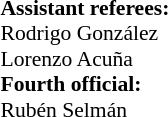<table width=50% style="font-size: 90%">
<tr>
<td><br><strong>Assistant referees:</strong>
<br> Rodrigo González
<br> Lorenzo Acuña
<br><strong>Fourth official:</strong>
<br> Rubén Selmán</td>
</tr>
</table>
